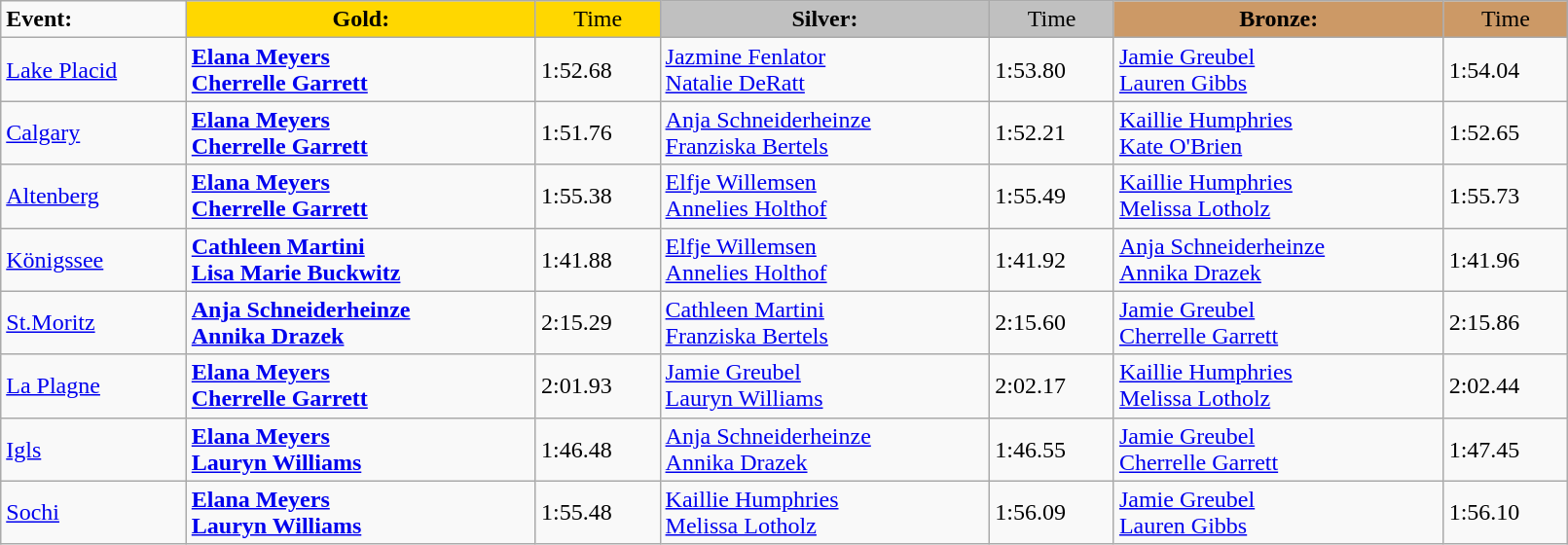<table class="wikitable" style="width:85%;">
<tr>
<td><strong>Event:</strong></td>
<td !  style="text-align:center; background:gold;"><strong>Gold:</strong></td>
<td !  style="text-align:center; background:gold;">Time</td>
<td !  style="text-align:center; background:silver;"><strong>Silver:</strong></td>
<td !  style="text-align:center; background:silver;">Time</td>
<td !  style="text-align:center; background:#c96;"><strong>Bronze:</strong></td>
<td !  style="text-align:center; background:#c96;">Time</td>
</tr>
<tr>
<td><a href='#'>Lake Placid</a></td>
<td><strong><a href='#'>Elana Meyers</a><br><a href='#'>Cherrelle Garrett</a><br><small></small></strong></td>
<td>1:52.68</td>
<td><a href='#'>Jazmine Fenlator</a><br><a href='#'>Natalie DeRatt</a><br><small></small></td>
<td>1:53.80</td>
<td><a href='#'>Jamie Greubel</a><br><a href='#'>Lauren Gibbs</a><br><small></small></td>
<td>1:54.04</td>
</tr>
<tr>
<td><a href='#'>Calgary</a></td>
<td><strong><a href='#'>Elana Meyers</a><br><a href='#'>Cherrelle Garrett</a><br><small></small></strong></td>
<td>1:51.76</td>
<td><a href='#'>Anja Schneiderheinze</a><br><a href='#'>Franziska Bertels</a><br><small></small></td>
<td>1:52.21</td>
<td><a href='#'>Kaillie Humphries</a><br><a href='#'>Kate O'Brien</a><br><small></small></td>
<td>1:52.65</td>
</tr>
<tr>
<td><a href='#'>Altenberg</a></td>
<td><strong><a href='#'>Elana Meyers</a><br><a href='#'>Cherrelle Garrett</a><br><small></small></strong></td>
<td>1:55.38</td>
<td><a href='#'>Elfje Willemsen</a><br><a href='#'>Annelies Holthof</a><br><small></small></td>
<td>1:55.49</td>
<td><a href='#'>Kaillie Humphries</a><br><a href='#'>Melissa Lotholz</a><br><small></small></td>
<td>1:55.73</td>
</tr>
<tr>
<td><a href='#'>Königssee</a></td>
<td><strong><a href='#'>Cathleen Martini</a><br><a href='#'>Lisa Marie Buckwitz</a><br><small></small></strong></td>
<td>1:41.88</td>
<td><a href='#'>Elfje Willemsen</a><br><a href='#'>Annelies Holthof</a><br><small></small></td>
<td>1:41.92</td>
<td><a href='#'>Anja Schneiderheinze</a><br><a href='#'>Annika Drazek</a><br><small></small></td>
<td>1:41.96</td>
</tr>
<tr>
<td><a href='#'>St.Moritz</a></td>
<td><strong><a href='#'>Anja Schneiderheinze</a><br><a href='#'>Annika Drazek</a><br><small></small></strong></td>
<td>2:15.29</td>
<td><a href='#'>Cathleen Martini</a><br><a href='#'>Franziska Bertels</a><br><small></small></td>
<td>2:15.60</td>
<td><a href='#'>Jamie Greubel</a><br><a href='#'>Cherrelle Garrett</a><br><small></small></td>
<td>2:15.86</td>
</tr>
<tr>
<td><a href='#'>La Plagne</a></td>
<td><strong><a href='#'>Elana Meyers</a><br><a href='#'>Cherrelle Garrett</a><br><small></small></strong></td>
<td>2:01.93</td>
<td><a href='#'>Jamie Greubel</a><br><a href='#'>Lauryn Williams</a><br><small></small></td>
<td>2:02.17</td>
<td><a href='#'>Kaillie Humphries</a><br><a href='#'>Melissa Lotholz</a><br><small></small></td>
<td>2:02.44</td>
</tr>
<tr>
<td><a href='#'>Igls</a></td>
<td><strong><a href='#'>Elana Meyers</a><br><a href='#'>Lauryn Williams</a><br><small></small></strong></td>
<td>1:46.48</td>
<td><a href='#'>Anja Schneiderheinze</a><br><a href='#'>Annika Drazek</a><br><small></small></td>
<td>1:46.55</td>
<td><a href='#'>Jamie Greubel</a><br><a href='#'>Cherrelle Garrett</a><br><small></small></td>
<td>1:47.45</td>
</tr>
<tr>
<td><a href='#'>Sochi</a></td>
<td><strong><a href='#'>Elana Meyers</a><br><a href='#'>Lauryn Williams</a><br><small></small></strong></td>
<td>1:55.48</td>
<td><a href='#'>Kaillie Humphries</a><br><a href='#'>Melissa Lotholz</a><br><small></small></td>
<td>1:56.09</td>
<td><a href='#'>Jamie Greubel</a><br><a href='#'>Lauren Gibbs</a><br><small></small></td>
<td>1:56.10</td>
</tr>
</table>
